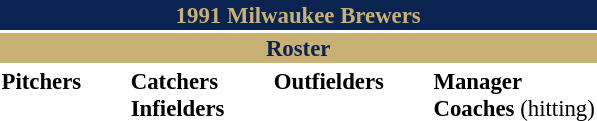<table class="toccolours" style="font-size: 95%;">
<tr>
<th colspan="10" style="background-color: #0a2351;color: #c9b074; text-align: center;">1991 Milwaukee Brewers</th>
</tr>
<tr>
<td colspan="10" style="background-color: #c9b074; color: #0a2351; text-align: center;"><strong>Roster</strong></td>
</tr>
<tr>
<td valign="top"><strong>Pitchers</strong><br>


















</td>
<td width="25px"></td>
<td valign="top"><strong>Catchers</strong><br>

<strong>Infielders</strong>








</td>
<td width="25px"></td>
<td valign="top"><strong>Outfielders</strong><br>






</td>
<td width="25px"></td>
<td valign="top"><strong>Manager</strong><br>
<strong>Coaches</strong>
 (hitting)




</td>
</tr>
<tr>
</tr>
</table>
